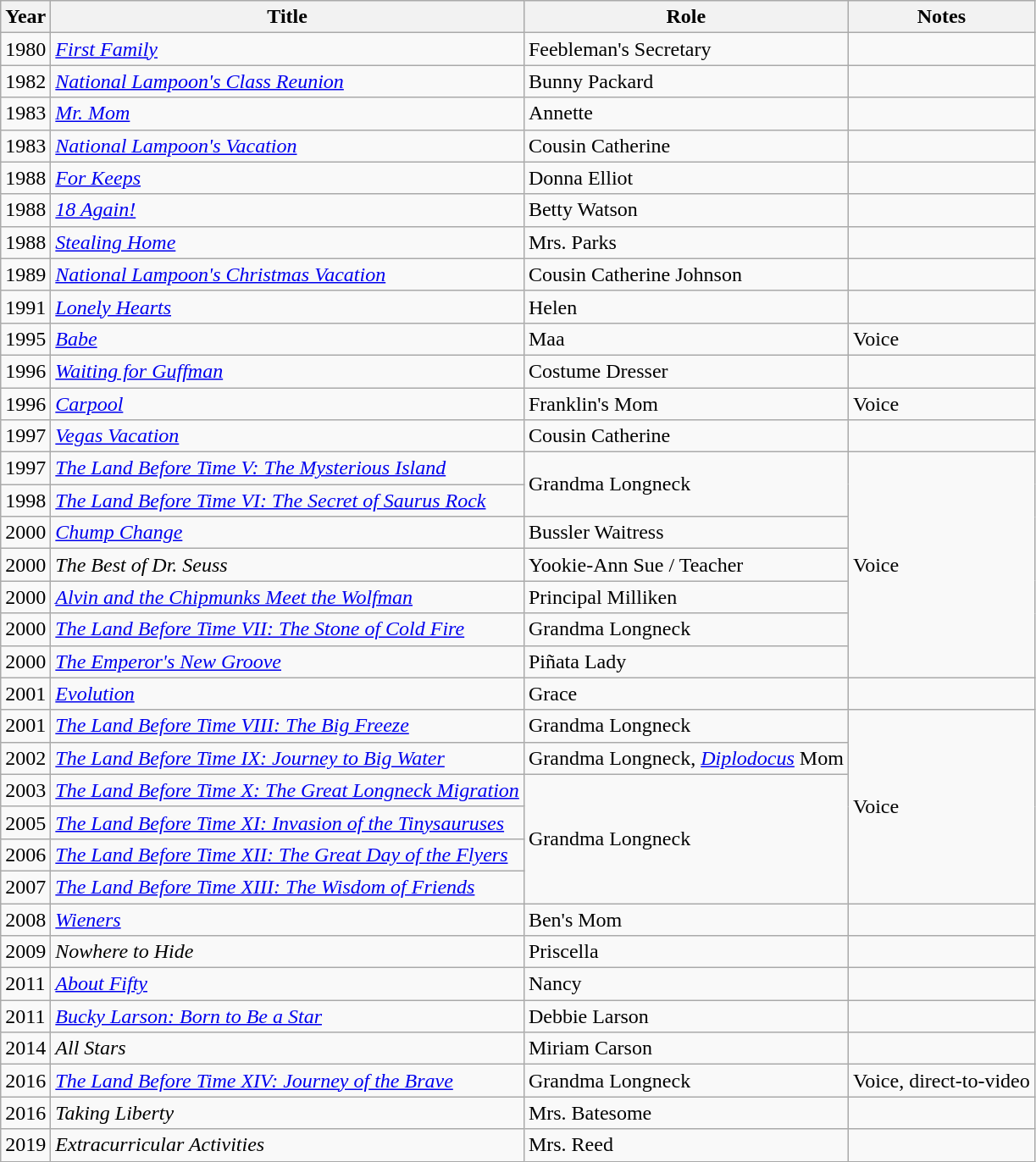<table class="wikitable sortable">
<tr>
<th>Year</th>
<th>Title</th>
<th>Role</th>
<th>Notes</th>
</tr>
<tr>
<td>1980</td>
<td><a href='#'><em>First Family</em></a></td>
<td>Feebleman's Secretary</td>
<td></td>
</tr>
<tr>
<td>1982</td>
<td><em><a href='#'>National Lampoon's Class Reunion</a></em></td>
<td>Bunny Packard</td>
<td></td>
</tr>
<tr>
<td>1983</td>
<td><em><a href='#'>Mr. Mom</a></em></td>
<td>Annette</td>
<td></td>
</tr>
<tr>
<td>1983</td>
<td><em><a href='#'>National Lampoon's Vacation</a></em></td>
<td>Cousin Catherine</td>
<td></td>
</tr>
<tr>
<td>1988</td>
<td><a href='#'><em>For Keeps</em></a></td>
<td>Donna Elliot</td>
<td></td>
</tr>
<tr>
<td>1988</td>
<td><em><a href='#'>18 Again!</a></em></td>
<td>Betty Watson</td>
<td></td>
</tr>
<tr>
<td>1988</td>
<td><em><a href='#'>Stealing Home</a></em></td>
<td>Mrs. Parks</td>
<td></td>
</tr>
<tr>
<td>1989</td>
<td><em><a href='#'>National Lampoon's Christmas Vacation</a></em></td>
<td>Cousin Catherine Johnson</td>
<td></td>
</tr>
<tr>
<td>1991</td>
<td><a href='#'><em>Lonely Hearts</em></a></td>
<td>Helen</td>
<td></td>
</tr>
<tr>
<td>1995</td>
<td><a href='#'><em>Babe</em></a></td>
<td>Maa</td>
<td>Voice</td>
</tr>
<tr>
<td>1996</td>
<td><em><a href='#'>Waiting for Guffman</a></em></td>
<td>Costume Dresser</td>
<td></td>
</tr>
<tr>
<td>1996</td>
<td><a href='#'><em>Carpool</em></a></td>
<td>Franklin's Mom</td>
<td>Voice</td>
</tr>
<tr>
<td>1997</td>
<td><em><a href='#'>Vegas Vacation</a></em></td>
<td>Cousin Catherine</td>
<td></td>
</tr>
<tr>
<td>1997</td>
<td><em><a href='#'>The Land Before Time V: The Mysterious Island</a></em></td>
<td rowspan="2">Grandma Longneck</td>
<td rowspan="7">Voice</td>
</tr>
<tr>
<td>1998</td>
<td><em><a href='#'>The Land Before Time VI: The Secret of Saurus Rock</a></em></td>
</tr>
<tr>
<td>2000</td>
<td><a href='#'><em>Chump Change</em></a></td>
<td>Bussler Waitress</td>
</tr>
<tr>
<td>2000</td>
<td><em>The Best of Dr. Seuss</em></td>
<td>Yookie-Ann Sue / Teacher</td>
</tr>
<tr>
<td>2000</td>
<td><em><a href='#'>Alvin and the Chipmunks Meet the Wolfman</a></em></td>
<td>Principal Milliken</td>
</tr>
<tr>
<td>2000</td>
<td><em><a href='#'>The Land Before Time VII: The Stone of Cold Fire</a></em></td>
<td>Grandma Longneck</td>
</tr>
<tr>
<td>2000</td>
<td><em><a href='#'>The Emperor's New Groove</a></em></td>
<td>Piñata Lady</td>
</tr>
<tr>
<td>2001</td>
<td><a href='#'><em>Evolution</em></a></td>
<td>Grace</td>
<td></td>
</tr>
<tr>
<td>2001</td>
<td><em><a href='#'>The Land Before Time VIII: The Big Freeze</a></em></td>
<td>Grandma Longneck</td>
<td rowspan="6">Voice<em></em></td>
</tr>
<tr>
<td>2002</td>
<td><em><a href='#'>The Land Before Time IX: Journey to Big Water</a></em></td>
<td>Grandma Longneck, <em><a href='#'>Diplodocus</a></em> Mom</td>
</tr>
<tr>
<td>2003</td>
<td><em><a href='#'>The Land Before Time X: The Great Longneck Migration</a></em></td>
<td rowspan="4">Grandma Longneck</td>
</tr>
<tr>
<td>2005</td>
<td><em><a href='#'>The Land Before Time XI: Invasion of the Tinysauruses</a></em></td>
</tr>
<tr>
<td>2006</td>
<td><em><a href='#'>The Land Before Time XII: The Great Day of the Flyers</a></em></td>
</tr>
<tr>
<td>2007</td>
<td><em><a href='#'>The Land Before Time XIII: The Wisdom of Friends</a></em></td>
</tr>
<tr>
<td>2008</td>
<td><a href='#'><em>Wieners</em></a></td>
<td>Ben's Mom</td>
<td></td>
</tr>
<tr>
<td>2009</td>
<td><em>Nowhere to Hide</em></td>
<td>Priscella</td>
<td></td>
</tr>
<tr>
<td>2011</td>
<td><em><a href='#'>About Fifty</a></em></td>
<td>Nancy</td>
<td></td>
</tr>
<tr>
<td>2011</td>
<td><em><a href='#'>Bucky Larson: Born to Be a Star</a></em></td>
<td>Debbie Larson</td>
<td></td>
</tr>
<tr>
<td>2014</td>
<td><em>All Stars</em></td>
<td>Miriam Carson</td>
<td></td>
</tr>
<tr>
<td>2016</td>
<td><em><a href='#'>The Land Before Time XIV: Journey of the Brave</a></em></td>
<td>Grandma Longneck</td>
<td>Voice, direct-to-video</td>
</tr>
<tr>
<td>2016</td>
<td><em>Taking Liberty</em></td>
<td>Mrs. Batesome</td>
<td></td>
</tr>
<tr>
<td>2019</td>
<td><em>Extracurricular Activities</em></td>
<td>Mrs. Reed</td>
<td></td>
</tr>
</table>
